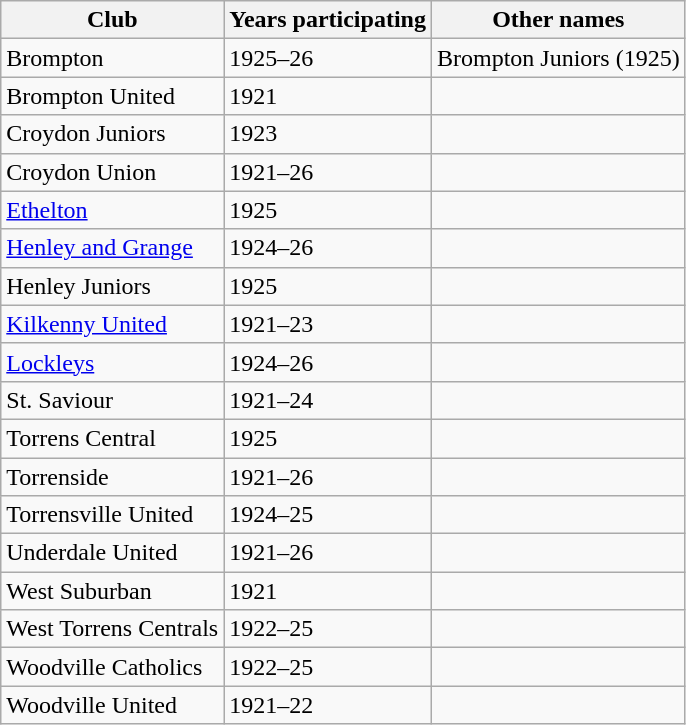<table class="wikitable">
<tr>
<th>Club</th>
<th>Years participating</th>
<th>Other names</th>
</tr>
<tr>
<td>Brompton</td>
<td>1925–26</td>
<td>Brompton Juniors (1925)</td>
</tr>
<tr>
<td>Brompton United</td>
<td>1921</td>
<td></td>
</tr>
<tr>
<td>Croydon Juniors</td>
<td>1923</td>
<td></td>
</tr>
<tr>
<td>Croydon Union</td>
<td>1921–26</td>
<td></td>
</tr>
<tr>
<td><a href='#'>Ethelton</a></td>
<td>1925</td>
<td></td>
</tr>
<tr>
<td><a href='#'>Henley and Grange</a></td>
<td>1924–26</td>
<td></td>
</tr>
<tr>
<td>Henley Juniors</td>
<td>1925</td>
<td></td>
</tr>
<tr>
<td><a href='#'>Kilkenny United</a></td>
<td>1921–23</td>
<td></td>
</tr>
<tr>
<td><a href='#'>Lockleys</a></td>
<td>1924–26</td>
<td></td>
</tr>
<tr>
<td>St. Saviour</td>
<td>1921–24</td>
<td></td>
</tr>
<tr>
<td>Torrens Central</td>
<td>1925</td>
<td></td>
</tr>
<tr>
<td>Torrenside</td>
<td>1921–26</td>
<td></td>
</tr>
<tr>
<td>Torrensville United</td>
<td>1924–25</td>
<td></td>
</tr>
<tr>
<td>Underdale United</td>
<td>1921–26</td>
<td></td>
</tr>
<tr>
<td>West Suburban</td>
<td>1921</td>
<td></td>
</tr>
<tr>
<td>West Torrens Centrals</td>
<td>1922–25</td>
<td></td>
</tr>
<tr>
<td>Woodville Catholics</td>
<td>1922–25</td>
<td></td>
</tr>
<tr>
<td>Woodville United</td>
<td>1921–22</td>
<td></td>
</tr>
</table>
